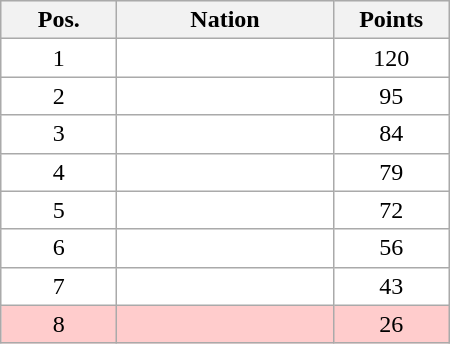<table class="wikitable gauche" cellspacing="1" style="width:300px;">
<tr style="text-align:center; background:#efefef;">
<th style="width:70px;">Pos.</th>
<th>Nation</th>
<th style="width:70px;">Points</th>
</tr>
<tr style="vertical-align:top; text-align:center; background:#fff;">
<td>1</td>
<td style="text-align:left;"></td>
<td>120</td>
</tr>
<tr style="vertical-align:top; text-align:center; background:#fff;">
<td>2</td>
<td style="text-align:left;"></td>
<td>95</td>
</tr>
<tr style="vertical-align:top; text-align:center; background:#fff;">
<td>3</td>
<td style="text-align:left;"></td>
<td>84</td>
</tr>
<tr style="vertical-align:top; text-align:center; background:#fff;">
<td>4</td>
<td style="text-align:left;"></td>
<td>79</td>
</tr>
<tr style="vertical-align:top; text-align:center; background:#fff;">
<td>5</td>
<td style="text-align:left;"></td>
<td>72</td>
</tr>
<tr style="vertical-align:top; text-align:center; background:#fff;">
<td>6</td>
<td style="text-align:left;"></td>
<td>56</td>
</tr>
<tr style="vertical-align:top; text-align:center; background:#fff;">
<td>7</td>
<td style="text-align:left;"></td>
<td>43</td>
</tr>
<tr style="vertical-align:top; text-align:center; background:#ffcccc;">
<td>8</td>
<td style="text-align:left;"></td>
<td>26</td>
</tr>
</table>
